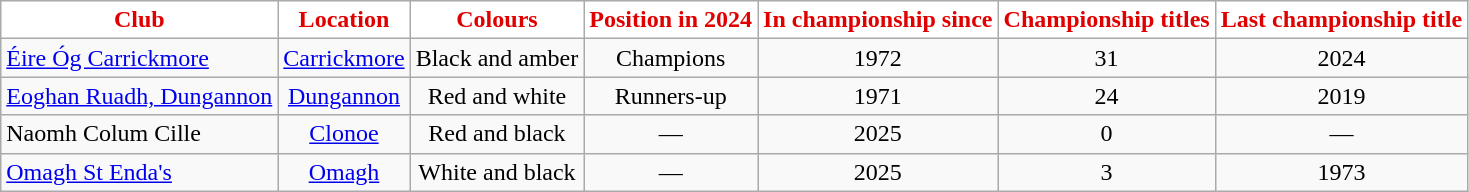<table class="wikitable sortable" style="text-align:center;">
<tr>
<th style="background:white;color:#E00000">Club</th>
<th style="background:white;color:#E00000">Location</th>
<th style="background:white;color:#E00000">Colours</th>
<th style="background:white;color:#E00000">Position in 2024</th>
<th style="background:white;color:#E00000">In championship since</th>
<th style="background:white;color:#E00000">Championship titles</th>
<th style="background:white;color:#E00000">Last championship title</th>
</tr>
<tr>
<td style="text-align:left"> <a href='#'>Éire Óg Carrickmore</a></td>
<td><a href='#'>Carrickmore</a></td>
<td>Black and amber</td>
<td>Champions</td>
<td>1972</td>
<td>31</td>
<td>2024</td>
</tr>
<tr>
<td style="text-align:left"> <a href='#'>Eoghan Ruadh, Dungannon</a></td>
<td><a href='#'>Dungannon</a></td>
<td>Red and white</td>
<td>Runners-up</td>
<td>1971</td>
<td>24</td>
<td>2019</td>
</tr>
<tr>
<td style="text-align:left"> Naomh Colum Cille</td>
<td><a href='#'>Clonoe</a></td>
<td>Red and black</td>
<td>—</td>
<td>2025</td>
<td>0</td>
<td>—</td>
</tr>
<tr>
<td style="text-align:left"> <a href='#'>Omagh St Enda's</a></td>
<td><a href='#'>Omagh</a></td>
<td>White and black</td>
<td>—</td>
<td>2025</td>
<td>3</td>
<td>1973</td>
</tr>
</table>
